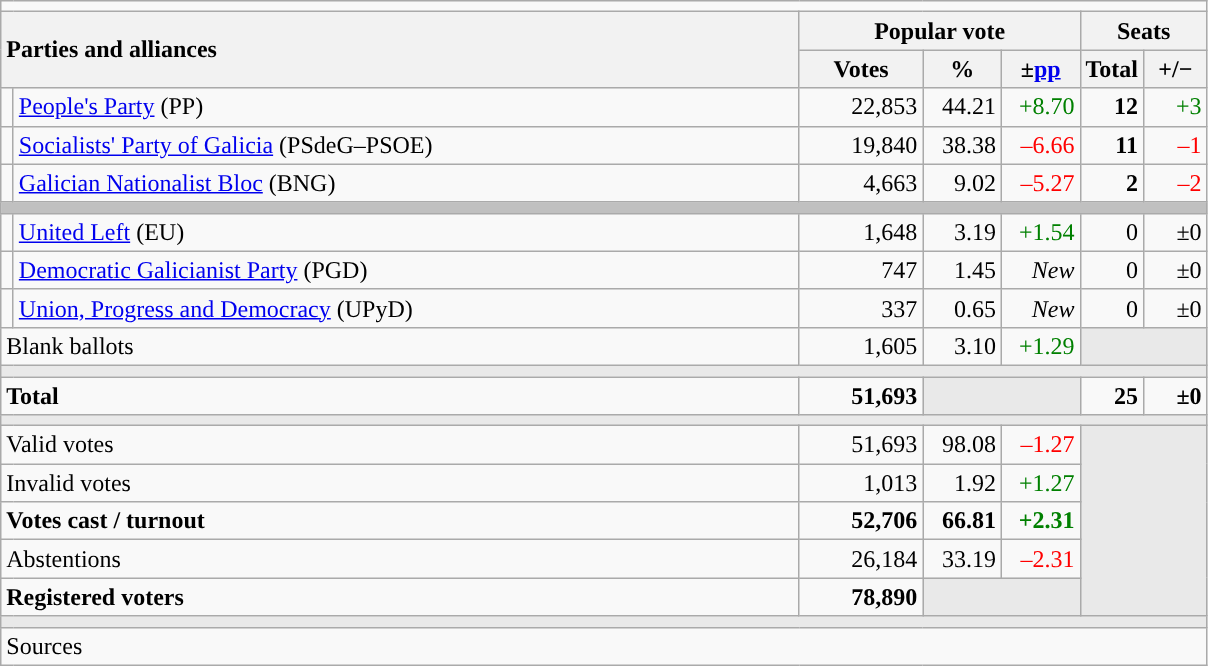<table class="wikitable" style="text-align:right;">
<tr>
<td colspan="7"></td>
</tr>
<tr>
<th style="text-align:left;" rowspan="2" colspan="2" width="525">Parties and alliances</th>
<th colspan="3">Popular vote</th>
<th colspan="2">Seats</th>
</tr>
<tr>
<th width="75">Votes</th>
<th width="45">%</th>
<th width="45">±<a href='#'>pp</a></th>
<th width="35">Total</th>
<th width="35">+/−</th>
</tr>
<tr>
<td width="1" style="color:inherit;background:"></td>
<td align="left"><a href='#'>People's Party</a> (PP)</td>
<td>22,853</td>
<td>44.21</td>
<td style="color:green;">+8.70</td>
<td><strong>12</strong></td>
<td style="color:green;">+3</td>
</tr>
<tr>
<td style="color:inherit;background:"></td>
<td align="left"><a href='#'>Socialists' Party of Galicia</a> (PSdeG–PSOE)</td>
<td>19,840</td>
<td>38.38</td>
<td style="color:red;">–6.66</td>
<td><strong>11</strong></td>
<td style="color:red;">–1</td>
</tr>
<tr>
<td style="color:inherit;background:"></td>
<td align="left"><a href='#'>Galician Nationalist Bloc</a> (BNG)</td>
<td>4,663</td>
<td>9.02</td>
<td style="color:red;">–5.27</td>
<td><strong>2</strong></td>
<td style="color:red;">–2</td>
</tr>
<tr>
<td colspan="7" bgcolor="#C0C0C0"></td>
</tr>
<tr>
<td style="color:inherit;background:"></td>
<td align="left"><a href='#'>United Left</a> (EU)</td>
<td>1,648</td>
<td>3.19</td>
<td style="color:green;">+1.54</td>
<td>0</td>
<td>±0</td>
</tr>
<tr>
<td style="color:inherit;background:"></td>
<td align="left"><a href='#'>Democratic Galicianist Party</a> (PGD)</td>
<td>747</td>
<td>1.45</td>
<td><em>New</em></td>
<td>0</td>
<td>±0</td>
</tr>
<tr>
<td style="color:inherit;background:"></td>
<td align="left"><a href='#'>Union, Progress and Democracy</a> (UPyD)</td>
<td>337</td>
<td>0.65</td>
<td><em>New</em></td>
<td>0</td>
<td>±0</td>
</tr>
<tr>
<td align="left" colspan="2">Blank ballots</td>
<td>1,605</td>
<td>3.10</td>
<td style="color:green;">+1.29</td>
<td bgcolor="#E9E9E9" colspan="2"></td>
</tr>
<tr>
<td colspan="7" bgcolor="#E9E9E9"></td>
</tr>
<tr style="font-weight:bold;">
<td align="left" colspan="2">Total</td>
<td>51,693</td>
<td bgcolor="#E9E9E9" colspan="2"></td>
<td>25</td>
<td>±0</td>
</tr>
<tr>
<td colspan="7" bgcolor="#E9E9E9"></td>
</tr>
<tr>
<td align="left" colspan="2">Valid votes</td>
<td>51,693</td>
<td>98.08</td>
<td style="color:red;">–1.27</td>
<td bgcolor="#E9E9E9" colspan="2" rowspan="5"></td>
</tr>
<tr>
<td align="left" colspan="2">Invalid votes</td>
<td>1,013</td>
<td>1.92</td>
<td style="color:green;">+1.27</td>
</tr>
<tr style="font-weight:bold;">
<td align="left" colspan="2">Votes cast / turnout</td>
<td>52,706</td>
<td>66.81</td>
<td style="color:green;">+2.31</td>
</tr>
<tr>
<td align="left" colspan="2">Abstentions</td>
<td>26,184</td>
<td>33.19</td>
<td style="color:red;">–2.31</td>
</tr>
<tr style="font-weight:bold;">
<td align="left" colspan="2">Registered voters</td>
<td>78,890</td>
<td bgcolor="#E9E9E9" colspan="2"></td>
</tr>
<tr>
<td colspan="7" bgcolor="#E9E9E9"></td>
</tr>
<tr>
<td align="left" colspan="7">Sources</td>
</tr>
</table>
